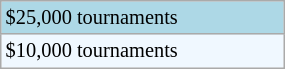<table class="wikitable"  style="font-size:85%; width:15%;">
<tr style="background:lightblue;">
<td>$25,000 tournaments</td>
</tr>
<tr style="background:#f0f8ff;">
<td>$10,000 tournaments</td>
</tr>
</table>
